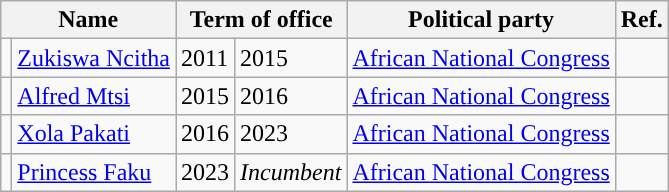<table class="wikitable">
<tr>
<th colspan="2">Name</th>
<th colspan="2">Term of office</th>
<th>Political party</th>
<th>Ref.</th>
</tr>
<tr>
<td style="background-color: "></td>
<td><a href='#'>Zukiswa Ncitha</a></td>
<td>2011</td>
<td>2015</td>
<td><a href='#'>African National Congress</a></td>
<td></td>
</tr>
<tr>
<td style="background-color: "></td>
<td><a href='#'>Alfred Mtsi</a></td>
<td>2015</td>
<td>2016</td>
<td><a href='#'>African National Congress</a></td>
<td></td>
</tr>
<tr>
<td style="background-color: "></td>
<td><a href='#'>Xola Pakati</a></td>
<td>2016</td>
<td>2023</td>
<td><a href='#'>African National Congress</a></td>
<td></td>
</tr>
<tr>
<td style="background-color: "></td>
<td><a href='#'>Princess Faku</a></td>
<td>2023</td>
<td><em>Incumbent</em></td>
<td><a href='#'>African National Congress</a></td>
</tr>
</table>
